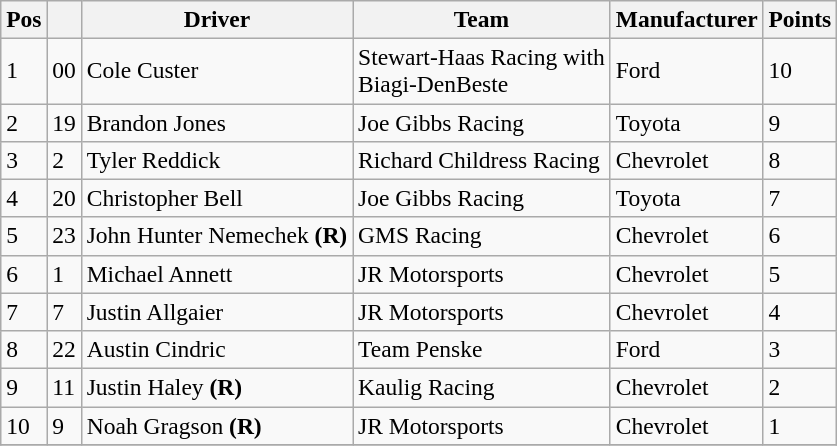<table class="wikitable" style="font-size:98%">
<tr>
<th>Pos</th>
<th></th>
<th>Driver</th>
<th>Team</th>
<th>Manufacturer</th>
<th>Points</th>
</tr>
<tr>
<td>1</td>
<td>00</td>
<td>Cole Custer</td>
<td>Stewart-Haas Racing with<br>Biagi-DenBeste</td>
<td>Ford</td>
<td>10</td>
</tr>
<tr>
<td>2</td>
<td>19</td>
<td>Brandon Jones</td>
<td>Joe Gibbs Racing</td>
<td>Toyota</td>
<td>9</td>
</tr>
<tr>
<td>3</td>
<td>2</td>
<td>Tyler Reddick</td>
<td>Richard Childress Racing</td>
<td>Chevrolet</td>
<td>8</td>
</tr>
<tr>
<td>4</td>
<td>20</td>
<td>Christopher Bell</td>
<td>Joe Gibbs Racing</td>
<td>Toyota</td>
<td>7</td>
</tr>
<tr>
<td>5</td>
<td>23</td>
<td>John Hunter Nemechek <strong>(R)</strong></td>
<td>GMS Racing</td>
<td>Chevrolet</td>
<td>6</td>
</tr>
<tr>
<td>6</td>
<td>1</td>
<td>Michael Annett</td>
<td>JR Motorsports</td>
<td>Chevrolet</td>
<td>5</td>
</tr>
<tr>
<td>7</td>
<td>7</td>
<td>Justin Allgaier</td>
<td>JR Motorsports</td>
<td>Chevrolet</td>
<td>4</td>
</tr>
<tr>
<td>8</td>
<td>22</td>
<td>Austin Cindric</td>
<td>Team Penske</td>
<td>Ford</td>
<td>3</td>
</tr>
<tr>
<td>9</td>
<td>11</td>
<td>Justin Haley <strong>(R)</strong></td>
<td>Kaulig Racing</td>
<td>Chevrolet</td>
<td>2</td>
</tr>
<tr>
<td>10</td>
<td>9</td>
<td>Noah Gragson <strong>(R)</strong></td>
<td>JR Motorsports</td>
<td>Chevrolet</td>
<td>1</td>
</tr>
<tr>
</tr>
</table>
